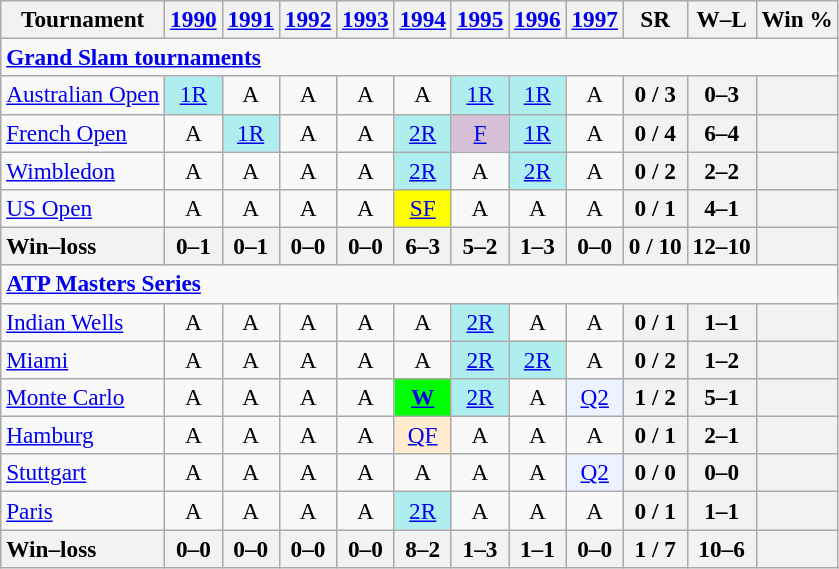<table class=wikitable style=text-align:center;font-size:97%>
<tr>
<th>Tournament</th>
<th><a href='#'>1990</a></th>
<th><a href='#'>1991</a></th>
<th><a href='#'>1992</a></th>
<th><a href='#'>1993</a></th>
<th><a href='#'>1994</a></th>
<th><a href='#'>1995</a></th>
<th><a href='#'>1996</a></th>
<th><a href='#'>1997</a></th>
<th>SR</th>
<th>W–L</th>
<th>Win %</th>
</tr>
<tr>
<td colspan=23 align=left><strong><a href='#'>Grand Slam tournaments</a></strong></td>
</tr>
<tr>
<td align=left><a href='#'>Australian Open</a></td>
<td bgcolor=afeeee><a href='#'>1R</a></td>
<td>A</td>
<td>A</td>
<td>A</td>
<td>A</td>
<td bgcolor=afeeee><a href='#'>1R</a></td>
<td bgcolor=afeeee><a href='#'>1R</a></td>
<td>A</td>
<th>0 / 3</th>
<th>0–3</th>
<th></th>
</tr>
<tr>
<td align=left><a href='#'>French Open</a></td>
<td>A</td>
<td bgcolor=afeeee><a href='#'>1R</a></td>
<td>A</td>
<td>A</td>
<td bgcolor=afeeee><a href='#'>2R</a></td>
<td bgcolor=thistle><a href='#'>F</a></td>
<td bgcolor=afeeee><a href='#'>1R</a></td>
<td>A</td>
<th>0 / 4</th>
<th>6–4</th>
<th></th>
</tr>
<tr>
<td align=left><a href='#'>Wimbledon</a></td>
<td>A</td>
<td>A</td>
<td>A</td>
<td>A</td>
<td bgcolor=afeeee><a href='#'>2R</a></td>
<td>A</td>
<td bgcolor=afeeee><a href='#'>2R</a></td>
<td>A</td>
<th>0 / 2</th>
<th>2–2</th>
<th></th>
</tr>
<tr>
<td align=left><a href='#'>US Open</a></td>
<td>A</td>
<td>A</td>
<td>A</td>
<td>A</td>
<td bgcolor=yellow><a href='#'>SF</a></td>
<td>A</td>
<td>A</td>
<td>A</td>
<th>0 / 1</th>
<th>4–1</th>
<th></th>
</tr>
<tr>
<th style=text-align:left>Win–loss</th>
<th>0–1</th>
<th>0–1</th>
<th>0–0</th>
<th>0–0</th>
<th>6–3</th>
<th>5–2</th>
<th>1–3</th>
<th>0–0</th>
<th>0 / 10</th>
<th>12–10</th>
<th></th>
</tr>
<tr>
<td colspan=23 align=left><strong><a href='#'>ATP Masters Series</a></strong></td>
</tr>
<tr>
<td align=left><a href='#'>Indian Wells</a></td>
<td>A</td>
<td>A</td>
<td>A</td>
<td>A</td>
<td>A</td>
<td bgcolor=afeeee><a href='#'>2R</a></td>
<td>A</td>
<td>A</td>
<th>0 / 1</th>
<th>1–1</th>
<th></th>
</tr>
<tr>
<td align=left><a href='#'>Miami</a></td>
<td>A</td>
<td>A</td>
<td>A</td>
<td>A</td>
<td>A</td>
<td bgcolor=afeeee><a href='#'>2R</a></td>
<td bgcolor=afeeee><a href='#'>2R</a></td>
<td>A</td>
<th>0 / 2</th>
<th>1–2</th>
<th></th>
</tr>
<tr>
<td align=left><a href='#'>Monte Carlo</a></td>
<td>A</td>
<td>A</td>
<td>A</td>
<td>A</td>
<td bgcolor=lime><a href='#'><strong>W</strong></a></td>
<td bgcolor=afeeee><a href='#'>2R</a></td>
<td>A</td>
<td bgcolor=ecf2ff><a href='#'>Q2</a></td>
<th>1 / 2</th>
<th>5–1</th>
<th></th>
</tr>
<tr>
<td align=left><a href='#'>Hamburg</a></td>
<td>A</td>
<td>A</td>
<td>A</td>
<td>A</td>
<td bgcolor=ffebcd><a href='#'>QF</a></td>
<td>A</td>
<td>A</td>
<td>A</td>
<th>0 / 1</th>
<th>2–1</th>
<th></th>
</tr>
<tr>
<td align=left><a href='#'>Stuttgart</a></td>
<td>A</td>
<td>A</td>
<td>A</td>
<td>A</td>
<td>A</td>
<td>A</td>
<td>A</td>
<td bgcolor=ecf2ff><a href='#'>Q2</a></td>
<th>0 / 0</th>
<th>0–0</th>
<th></th>
</tr>
<tr>
<td align=left><a href='#'>Paris</a></td>
<td>A</td>
<td>A</td>
<td>A</td>
<td>A</td>
<td bgcolor=afeeee><a href='#'>2R</a></td>
<td>A</td>
<td>A</td>
<td>A</td>
<th>0 / 1</th>
<th>1–1</th>
<th></th>
</tr>
<tr>
<th style=text-align:left>Win–loss</th>
<th>0–0</th>
<th>0–0</th>
<th>0–0</th>
<th>0–0</th>
<th>8–2</th>
<th>1–3</th>
<th>1–1</th>
<th>0–0</th>
<th>1 / 7</th>
<th>10–6</th>
<th></th>
</tr>
</table>
